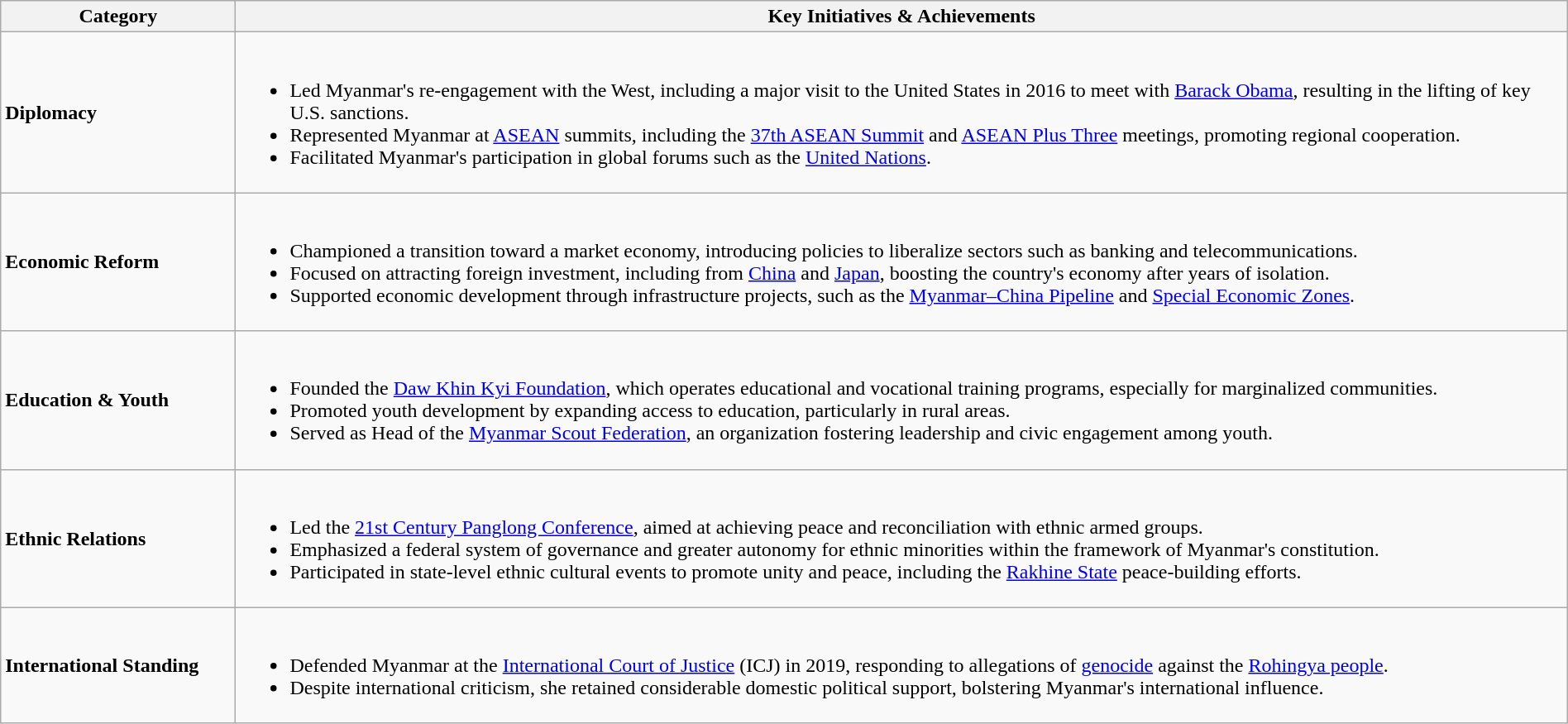<table class="wikitable" style="width:100%; text-align:left;">
<tr>
<th style="width:15%;">Category</th>
<th style="width:85%;">Key Initiatives & Achievements</th>
</tr>
<tr>
<td><strong>Diplomacy</strong></td>
<td><br><ul><li>Led Myanmar's re-engagement with the West, including a major visit to the United States in 2016 to meet with <a href='#'>Barack Obama</a>, resulting in the lifting of key U.S. sanctions.</li><li>Represented Myanmar at <a href='#'>ASEAN</a> summits, including the <a href='#'>37th ASEAN Summit</a> and <a href='#'>ASEAN Plus Three</a> meetings, promoting regional cooperation.</li><li>Facilitated Myanmar's participation in global forums such as the <a href='#'>United Nations</a>.</li></ul></td>
</tr>
<tr>
<td><strong>Economic Reform</strong></td>
<td><br><ul><li>Championed a transition toward a market economy, introducing policies to liberalize sectors such as banking and telecommunications. </li><li>Focused on attracting foreign investment, including from <a href='#'>China</a> and <a href='#'>Japan</a>, boosting the country's economy after years of isolation. </li><li>Supported economic development through infrastructure projects, such as the <a href='#'>Myanmar–China Pipeline</a> and <a href='#'>Special Economic Zones</a>.</li></ul></td>
</tr>
<tr>
<td><strong>Education & Youth</strong></td>
<td><br><ul><li>Founded the <a href='#'>Daw Khin Kyi Foundation</a>, which operates educational and vocational training programs, especially for marginalized communities. </li><li>Promoted youth development by expanding access to education, particularly in rural areas. </li><li>Served as Head of the <a href='#'>Myanmar Scout Federation</a>, an organization fostering leadership and civic engagement among youth.</li></ul></td>
</tr>
<tr>
<td><strong>Ethnic Relations</strong></td>
<td><br><ul><li>Led the <a href='#'>21st Century Panglong Conference</a>, aimed at achieving peace and reconciliation with ethnic armed groups. </li><li>Emphasized a federal system of governance and greater autonomy for ethnic minorities within the framework of Myanmar's constitution. </li><li>Participated in state-level ethnic cultural events to promote unity and peace, including the <a href='#'>Rakhine State</a> peace-building efforts.</li></ul></td>
</tr>
<tr>
<td><strong>International Standing</strong></td>
<td><br><ul><li>Defended Myanmar at the <a href='#'>International Court of Justice</a> (ICJ) in 2019, responding to allegations of <a href='#'>genocide</a> against the <a href='#'>Rohingya people</a>.</li><li>Despite international criticism, she retained considerable domestic political support, bolstering Myanmar's international influence.</li></ul></td>
</tr>
</table>
